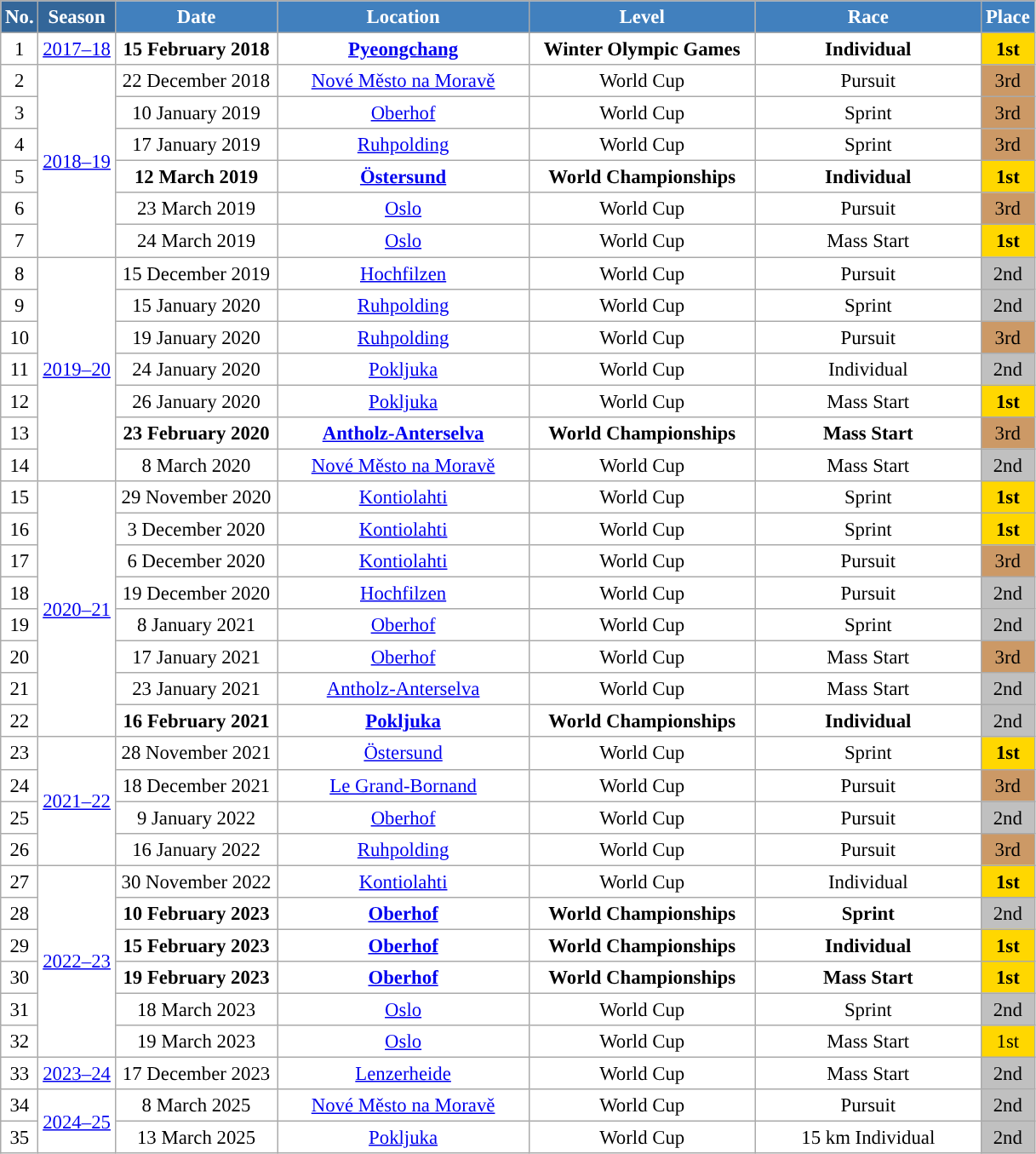<table class="wikitable sortable" style="font-size:95%; text-align:center; border:grey solid 1px; border-collapse:collapse; background:#ffffff;">
<tr style="background:#efefef;">
<th style="background-color:#369; color:white;">No.</th>
<th style="background-color:#369; color:white;">Season</th>
<th style="background-color:#4180be; color:white; width:120px;">Date</th>
<th style="background-color:#4180be; color:white; width:190px;">Location</th>
<th style="background-color:#4180be; color:white; width:170px;">Level</th>
<th style="background-color:#4180be; color:white; width:170px;">Race</th>
<th style="background-color:#4180be; color:white;">Place</th>
</tr>
<tr>
<td align=center>1</td>
<td rowspan="1" align="center"><a href='#'>2017–18</a></td>
<td><strong>15 February 2018</strong></td>
<td> <strong><a href='#'>Pyeongchang</a></strong></td>
<td><strong>Winter Olympic Games</strong></td>
<td><strong>Individual</strong></td>
<td align=center bgcolor="gold"><strong>1st</strong></td>
</tr>
<tr>
<td align=center>2</td>
<td rowspan="6" align="center"><a href='#'>2018–19</a></td>
<td>22 December 2018</td>
<td> <a href='#'>Nové Město na Moravě</a></td>
<td>World Cup</td>
<td>Pursuit</td>
<td align=center bgcolor="cc9966">3rd</td>
</tr>
<tr>
<td align=center>3</td>
<td>10 January 2019</td>
<td> <a href='#'>Oberhof</a></td>
<td>World Cup</td>
<td>Sprint</td>
<td align=center bgcolor="cc9966">3rd</td>
</tr>
<tr>
<td align=center>4</td>
<td>17 January 2019</td>
<td> <a href='#'>Ruhpolding</a></td>
<td>World Cup</td>
<td>Sprint</td>
<td align=center bgcolor="cc9966">3rd</td>
</tr>
<tr>
<td align=center>5</td>
<td><strong>12 March 2019</strong></td>
<td> <strong><a href='#'>Östersund</a></strong></td>
<td><strong>World Championships</strong></td>
<td><strong>Individual</strong></td>
<td align=center bgcolor="gold"><strong>1st</strong></td>
</tr>
<tr>
<td align=center>6</td>
<td>23 March 2019</td>
<td> <a href='#'>Oslo</a></td>
<td>World Cup</td>
<td>Pursuit</td>
<td align=center bgcolor="cc9966">3rd</td>
</tr>
<tr>
<td align=center>7</td>
<td>24 March 2019</td>
<td> <a href='#'>Oslo</a></td>
<td>World Cup</td>
<td>Mass Start</td>
<td align=center bgcolor="gold"><strong>1st</strong></td>
</tr>
<tr>
<td align=center>8</td>
<td rowspan="7" align="center"><a href='#'>2019–20</a></td>
<td>15 December 2019</td>
<td> <a href='#'>Hochfilzen</a></td>
<td>World Cup</td>
<td>Pursuit</td>
<td align=center bgcolor="silver">2nd</td>
</tr>
<tr>
<td align=center>9</td>
<td>15 January 2020</td>
<td> <a href='#'>Ruhpolding</a></td>
<td>World Cup</td>
<td>Sprint</td>
<td align=center bgcolor="silver">2nd</td>
</tr>
<tr>
<td align=center>10</td>
<td>19 January 2020</td>
<td> <a href='#'>Ruhpolding</a></td>
<td>World Cup</td>
<td>Pursuit</td>
<td align=center bgcolor="cc9966">3rd</td>
</tr>
<tr>
<td align=center>11</td>
<td>24 January 2020</td>
<td> <a href='#'>Pokljuka</a></td>
<td>World Cup</td>
<td>Individual</td>
<td align=center bgcolor="silver">2nd</td>
</tr>
<tr>
<td align=center>12</td>
<td>26 January 2020</td>
<td> <a href='#'>Pokljuka</a></td>
<td>World Cup</td>
<td>Mass Start</td>
<td align=center bgcolor="gold"><strong>1st</strong></td>
</tr>
<tr>
<td align=center>13</td>
<td><strong>23 February 2020</strong></td>
<td> <strong><a href='#'>Antholz-Anterselva</a></strong></td>
<td><strong>World Championships</strong></td>
<td><strong>Mass Start</strong></td>
<td align=center bgcolor="cc9966">3rd</td>
</tr>
<tr>
<td align=center>14</td>
<td>8 March 2020</td>
<td> <a href='#'>Nové Město na Moravě</a></td>
<td>World Cup</td>
<td>Mass Start</td>
<td align=center bgcolor="silver">2nd</td>
</tr>
<tr>
<td align=center>15</td>
<td rowspan="8" align="center"><a href='#'>2020–21</a></td>
<td>29 November 2020</td>
<td> <a href='#'>Kontiolahti</a></td>
<td>World Cup</td>
<td>Sprint</td>
<td align=center bgcolor="gold"><strong>1st</strong></td>
</tr>
<tr>
<td align=center>16</td>
<td>3 December 2020</td>
<td> <a href='#'>Kontiolahti</a></td>
<td>World Cup</td>
<td>Sprint</td>
<td align=center bgcolor="gold"><strong>1st</strong></td>
</tr>
<tr>
<td align=center>17</td>
<td>6 December 2020</td>
<td> <a href='#'>Kontiolahti</a></td>
<td>World Cup</td>
<td>Pursuit</td>
<td align=center bgcolor="cc9966">3rd</td>
</tr>
<tr>
<td align=center>18</td>
<td>19 December 2020</td>
<td> <a href='#'>Hochfilzen</a></td>
<td>World Cup</td>
<td>Pursuit</td>
<td align=center bgcolor="silver">2nd</td>
</tr>
<tr>
<td align=center>19</td>
<td>8 January 2021</td>
<td> <a href='#'>Oberhof</a></td>
<td>World Cup</td>
<td>Sprint</td>
<td align=center bgcolor="silver">2nd</td>
</tr>
<tr>
<td align=center>20</td>
<td>17 January 2021</td>
<td> <a href='#'>Oberhof</a></td>
<td>World Cup</td>
<td>Mass Start</td>
<td align=center bgcolor="cc9966">3rd</td>
</tr>
<tr>
<td align=center>21</td>
<td>23 January 2021</td>
<td> <a href='#'>Antholz-Anterselva</a></td>
<td>World Cup</td>
<td>Mass Start</td>
<td align=center bgcolor="silver">2nd</td>
</tr>
<tr>
<td align=center>22</td>
<td><strong>16 February 2021</strong></td>
<td> <strong><a href='#'>Pokljuka</a></strong></td>
<td><strong>World Championships</strong></td>
<td><strong>Individual</strong></td>
<td align=center bgcolor="silver">2nd</td>
</tr>
<tr>
<td align=center>23</td>
<td rowspan="4" align="center"><a href='#'>2021–22</a></td>
<td>28 November 2021</td>
<td> <a href='#'>Östersund</a></td>
<td>World Cup</td>
<td>Sprint</td>
<td align=center bgcolor="gold"><strong>1st</strong></td>
</tr>
<tr>
<td align=center>24</td>
<td>18 December 2021</td>
<td> <a href='#'>Le Grand-Bornand</a></td>
<td>World Cup</td>
<td>Pursuit</td>
<td align=center bgcolor="cc9966">3rd</td>
</tr>
<tr>
<td align=center>25</td>
<td>9 January 2022</td>
<td> <a href='#'>Oberhof</a></td>
<td>World Cup</td>
<td>Pursuit</td>
<td align=center bgcolor="silver">2nd</td>
</tr>
<tr>
<td align=center>26</td>
<td>16 January 2022</td>
<td> <a href='#'>Ruhpolding</a></td>
<td>World Cup</td>
<td>Pursuit</td>
<td align=center bgcolor="cc9966">3rd</td>
</tr>
<tr>
<td align=center>27</td>
<td rowspan="6" align="center"><a href='#'>2022–23</a></td>
<td>30 November 2022</td>
<td> <a href='#'>Kontiolahti</a></td>
<td>World Cup</td>
<td>Individual</td>
<td align=center bgcolor="gold"><strong>1st</strong></td>
</tr>
<tr>
<td align=center>28</td>
<td><strong>10 February 2023</strong></td>
<td> <strong><a href='#'>Oberhof</a></strong></td>
<td><strong>World Championships</strong></td>
<td><strong>Sprint</strong></td>
<td align=center bgcolor="silver">2nd</td>
</tr>
<tr>
<td align=center>29</td>
<td><strong>15 February 2023</strong></td>
<td> <strong><a href='#'>Oberhof</a></strong></td>
<td><strong>World Championships</strong></td>
<td><strong>Individual</strong></td>
<td align=center bgcolor="gold"><strong>1st</strong></td>
</tr>
<tr>
<td align=center>30</td>
<td><strong>19 February 2023</strong></td>
<td> <strong><a href='#'>Oberhof</a></strong></td>
<td><strong>World Championships</strong></td>
<td><strong>Mass Start</strong></td>
<td align=center bgcolor="gold"><strong>1st</strong></td>
</tr>
<tr>
<td align=center>31</td>
<td>18 March 2023</td>
<td> <a href='#'>Oslo</a></td>
<td>World Cup</td>
<td>Sprint</td>
<td align=center bgcolor="silver">2nd</td>
</tr>
<tr>
<td align=center>32</td>
<td>19 March 2023</td>
<td> <a href='#'>Oslo</a></td>
<td>World Cup</td>
<td>Mass Start</td>
<td align=center bgcolor="gold">1st</td>
</tr>
<tr>
<td align=center>33</td>
<td rowspan="1" align="center"><a href='#'>2023–24</a></td>
<td>17 December 2023</td>
<td> <a href='#'>Lenzerheide</a></td>
<td>World Cup</td>
<td>Mass Start</td>
<td align=center bgcolor="silver">2nd</td>
</tr>
<tr>
<td align=center>34</td>
<td rowspan="2" align="center"><a href='#'>2024–25</a></td>
<td>8 March 2025</td>
<td> <a href='#'>Nové Město na Moravě</a></td>
<td>World Cup</td>
<td>Pursuit</td>
<td align=center bgcolor="silver">2nd</td>
</tr>
<tr>
<td align=center>35</td>
<td>13 March 2025</td>
<td> <a href='#'>Pokljuka</a></td>
<td>World Cup</td>
<td>15 km Individual</td>
<td align=center bgcolor="silver">2nd</td>
</tr>
</table>
